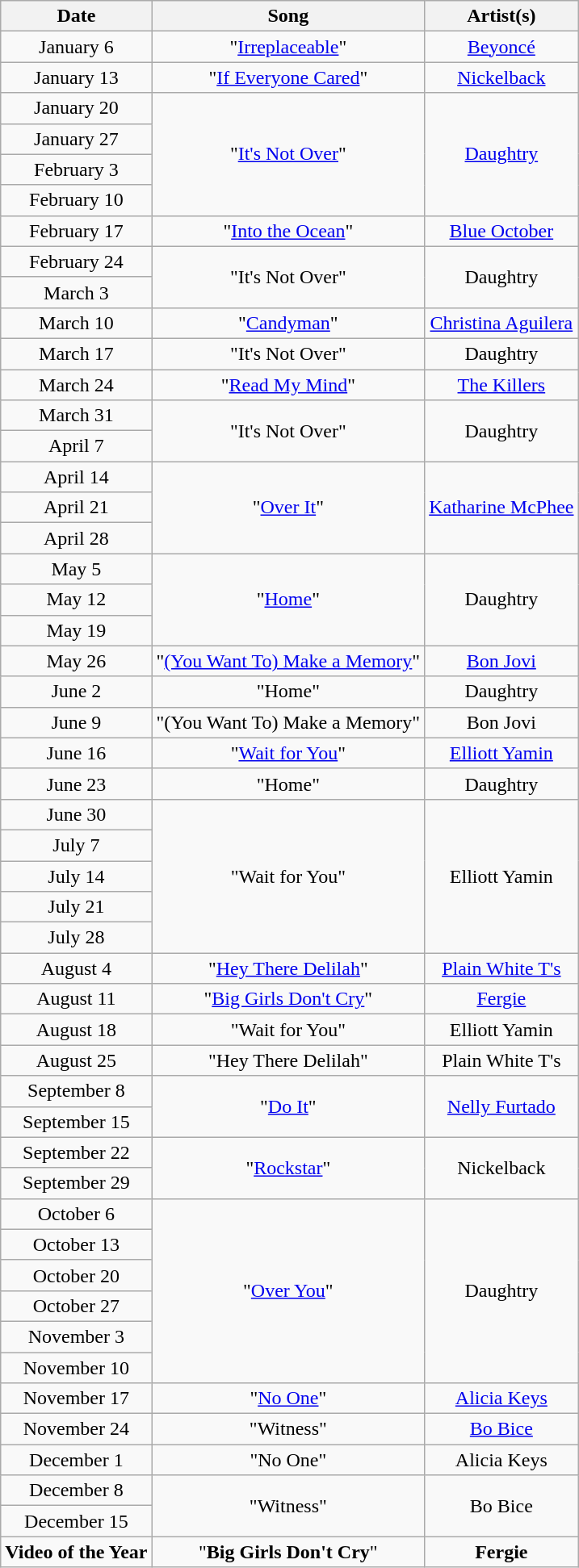<table class="wikitable collapsible collapsed" style="text-align:center;">
<tr>
<th>Date</th>
<th>Song</th>
<th>Artist(s)</th>
</tr>
<tr>
<td>January 6</td>
<td>"<a href='#'>Irreplaceable</a>"</td>
<td><a href='#'>Beyoncé</a></td>
</tr>
<tr>
<td>January 13</td>
<td>"<a href='#'>If Everyone Cared</a>"</td>
<td><a href='#'>Nickelback</a></td>
</tr>
<tr>
<td>January 20</td>
<td rowspan="4">"<a href='#'>It's Not Over</a>"</td>
<td rowspan="4"><a href='#'>Daughtry</a></td>
</tr>
<tr>
<td>January 27</td>
</tr>
<tr>
<td>February 3</td>
</tr>
<tr>
<td>February 10</td>
</tr>
<tr>
<td>February 17</td>
<td>"<a href='#'>Into the Ocean</a>"</td>
<td><a href='#'>Blue October</a></td>
</tr>
<tr>
<td>February 24</td>
<td rowspan="2">"It's Not Over"</td>
<td rowspan="2">Daughtry</td>
</tr>
<tr>
<td>March 3</td>
</tr>
<tr>
<td>March 10</td>
<td>"<a href='#'>Candyman</a>"</td>
<td><a href='#'>Christina Aguilera</a></td>
</tr>
<tr>
<td>March 17</td>
<td>"It's Not Over"</td>
<td>Daughtry</td>
</tr>
<tr>
<td>March 24</td>
<td>"<a href='#'>Read My Mind</a>"</td>
<td><a href='#'>The Killers</a></td>
</tr>
<tr>
<td>March 31</td>
<td rowspan="2">"It's Not Over"</td>
<td rowspan="2">Daughtry</td>
</tr>
<tr>
<td>April 7</td>
</tr>
<tr>
<td>April 14</td>
<td rowspan="3">"<a href='#'>Over It</a>"</td>
<td rowspan="3"><a href='#'>Katharine McPhee</a></td>
</tr>
<tr>
<td>April 21</td>
</tr>
<tr>
<td>April 28</td>
</tr>
<tr>
<td>May 5</td>
<td rowspan="3">"<a href='#'>Home</a>"</td>
<td rowspan="3">Daughtry</td>
</tr>
<tr>
<td>May 12</td>
</tr>
<tr>
<td>May 19</td>
</tr>
<tr>
<td>May 26</td>
<td>"<a href='#'>(You Want To) Make a Memory</a>"</td>
<td><a href='#'>Bon Jovi</a></td>
</tr>
<tr>
<td>June 2</td>
<td>"Home"</td>
<td>Daughtry</td>
</tr>
<tr>
<td>June 9</td>
<td>"(You Want To) Make a Memory"</td>
<td>Bon Jovi</td>
</tr>
<tr>
<td>June 16</td>
<td>"<a href='#'>Wait for You</a>"</td>
<td><a href='#'>Elliott Yamin</a></td>
</tr>
<tr>
<td>June 23</td>
<td>"Home"</td>
<td>Daughtry</td>
</tr>
<tr>
<td>June 30</td>
<td rowspan="5">"Wait for You"</td>
<td rowspan="5">Elliott Yamin</td>
</tr>
<tr>
<td>July 7</td>
</tr>
<tr>
<td>July 14</td>
</tr>
<tr>
<td>July 21</td>
</tr>
<tr>
<td>July 28</td>
</tr>
<tr>
<td>August 4</td>
<td>"<a href='#'>Hey There Delilah</a>"</td>
<td><a href='#'>Plain White T's</a></td>
</tr>
<tr>
<td>August 11</td>
<td>"<a href='#'>Big Girls Don't Cry</a>"</td>
<td><a href='#'>Fergie</a></td>
</tr>
<tr>
<td>August 18</td>
<td>"Wait for You"</td>
<td>Elliott Yamin</td>
</tr>
<tr>
<td>August 25</td>
<td>"Hey There Delilah"</td>
<td>Plain White T's</td>
</tr>
<tr>
<td>September 8</td>
<td rowspan="2">"<a href='#'>Do It</a>"</td>
<td rowspan="2"><a href='#'>Nelly Furtado</a></td>
</tr>
<tr>
<td>September 15</td>
</tr>
<tr>
<td>September 22</td>
<td rowspan="2">"<a href='#'>Rockstar</a>"</td>
<td rowspan="2">Nickelback</td>
</tr>
<tr>
<td>September 29</td>
</tr>
<tr>
<td>October 6</td>
<td rowspan="6">"<a href='#'>Over You</a>"</td>
<td rowspan="6">Daughtry</td>
</tr>
<tr>
<td>October 13</td>
</tr>
<tr>
<td>October 20</td>
</tr>
<tr>
<td>October 27</td>
</tr>
<tr>
<td>November 3</td>
</tr>
<tr>
<td>November 10</td>
</tr>
<tr>
<td>November 17</td>
<td>"<a href='#'>No One</a>"</td>
<td><a href='#'>Alicia Keys</a></td>
</tr>
<tr>
<td>November 24</td>
<td>"Witness"</td>
<td><a href='#'>Bo Bice</a></td>
</tr>
<tr>
<td>December 1</td>
<td>"No One"</td>
<td>Alicia Keys</td>
</tr>
<tr>
<td>December 8</td>
<td rowspan="2">"Witness"</td>
<td rowspan="2">Bo Bice</td>
</tr>
<tr>
<td>December 15</td>
</tr>
<tr>
<td><strong>Video of the Year</strong></td>
<td>"<strong>Big Girls Don't Cry</strong>"</td>
<td><strong>Fergie</strong></td>
</tr>
</table>
